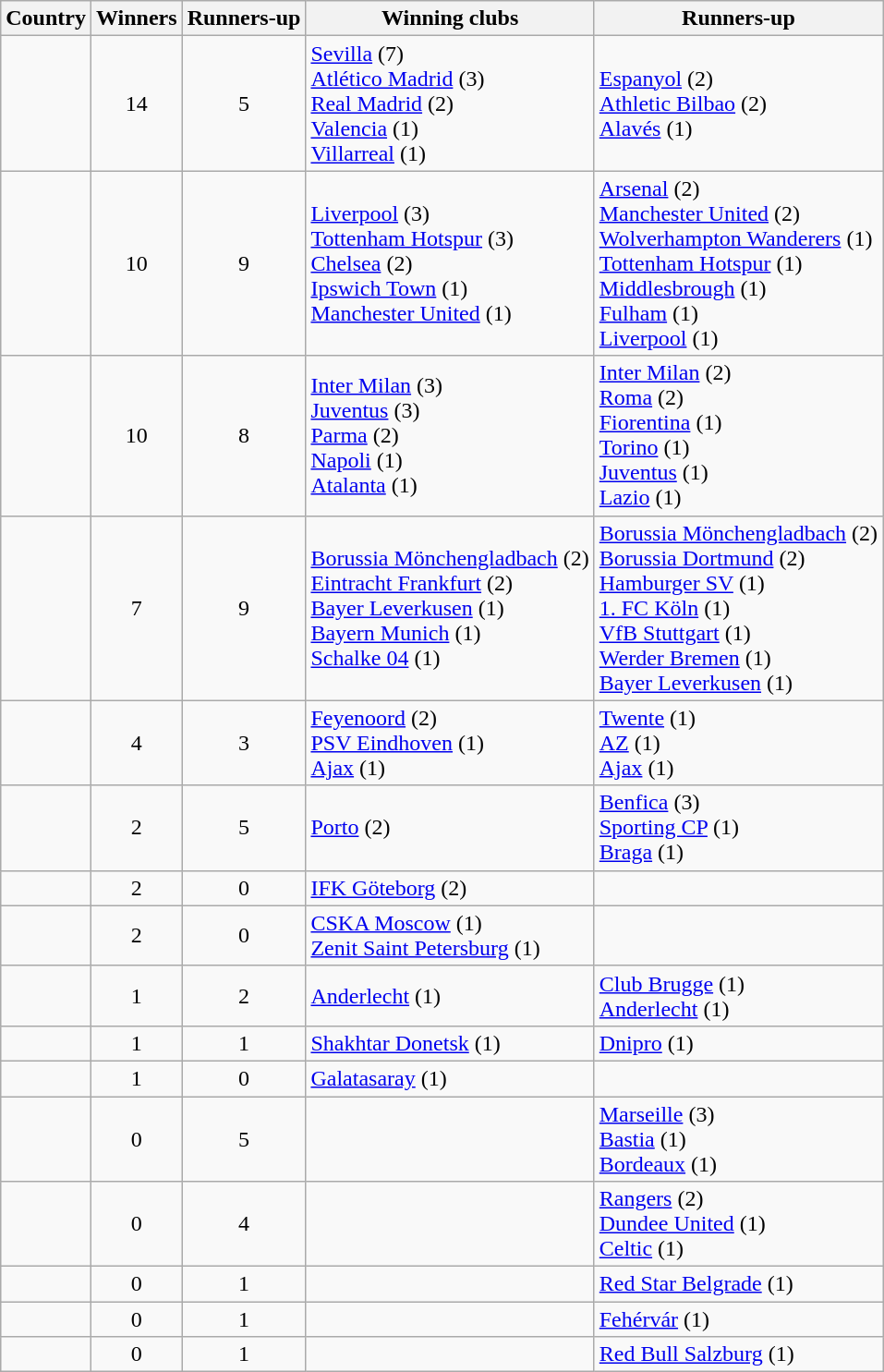<table class="wikitable sortable">
<tr>
<th>Country</th>
<th>Winners</th>
<th>Runners-up</th>
<th>Winning clubs</th>
<th>Runners-up</th>
</tr>
<tr>
<td></td>
<td align=center>14</td>
<td align=center>5</td>
<td><a href='#'>Sevilla</a> (7)<br><a href='#'>Atlético Madrid</a> (3)<br><a href='#'>Real Madrid</a> (2)<br><a href='#'>Valencia</a> (1)<br><a href='#'>Villarreal</a> (1)</td>
<td><a href='#'>Espanyol</a> (2)<br><a href='#'>Athletic Bilbao</a> (2)<br><a href='#'>Alavés</a> (1)</td>
</tr>
<tr>
<td></td>
<td align=center>10</td>
<td align=center>9</td>
<td><a href='#'>Liverpool</a> (3)<br><a href='#'>Tottenham Hotspur</a> (3)<br><a href='#'>Chelsea</a> (2)<br><a href='#'>Ipswich Town</a> (1)<br><a href='#'>Manchester United</a> (1)</td>
<td><a href='#'>Arsenal</a> (2)<br><a href='#'>Manchester United</a> (2)<br><a href='#'>Wolverhampton Wanderers</a> (1)<br><a href='#'>Tottenham Hotspur</a> (1)<br><a href='#'>Middlesbrough</a> (1)<br><a href='#'>Fulham</a> (1)<br><a href='#'>Liverpool</a> (1)</td>
</tr>
<tr>
<td></td>
<td align=center>10</td>
<td align=center>8</td>
<td><a href='#'>Inter Milan</a> (3)<br><a href='#'>Juventus</a> (3)<br><a href='#'>Parma</a> (2)<br><a href='#'>Napoli</a> (1)<br><a href='#'>Atalanta</a> (1)</td>
<td><a href='#'>Inter Milan</a> (2)<br><a href='#'>Roma</a> (2)<br><a href='#'>Fiorentina</a> (1)<br><a href='#'>Torino</a> (1)<br><a href='#'>Juventus</a> (1)<br><a href='#'>Lazio</a> (1)</td>
</tr>
<tr>
<td></td>
<td align=center>7</td>
<td align=center>9</td>
<td><a href='#'>Borussia Mönchengladbach</a> (2)<br><a href='#'>Eintracht Frankfurt</a> (2)<br><a href='#'>Bayer Leverkusen</a> (1)<br><a href='#'>Bayern Munich</a> (1)<br><a href='#'>Schalke 04</a> (1)</td>
<td><a href='#'>Borussia Mönchengladbach</a> (2)<br><a href='#'>Borussia Dortmund</a> (2)<br><a href='#'>Hamburger SV</a> (1)<br><a href='#'>1. FC Köln</a> (1)<br><a href='#'>VfB Stuttgart</a> (1)<br><a href='#'>Werder Bremen</a> (1)<br><a href='#'>Bayer Leverkusen</a> (1)</td>
</tr>
<tr>
<td></td>
<td align=center>4</td>
<td align=center>3</td>
<td><a href='#'>Feyenoord</a> (2)<br><a href='#'>PSV Eindhoven</a> (1)<br><a href='#'>Ajax</a> (1)</td>
<td><a href='#'>Twente</a> (1)<br><a href='#'>AZ</a> (1)<br><a href='#'>Ajax</a> (1)</td>
</tr>
<tr>
<td></td>
<td align=center>2</td>
<td align=center>5</td>
<td><a href='#'>Porto</a> (2)</td>
<td><a href='#'>Benfica</a> (3)<br><a href='#'>Sporting CP</a> (1)<br><a href='#'>Braga</a> (1)</td>
</tr>
<tr>
<td></td>
<td align=center>2</td>
<td align=center>0</td>
<td><a href='#'>IFK Göteborg</a> (2)</td>
<td align=center></td>
</tr>
<tr>
<td></td>
<td align=center>2</td>
<td align=center>0</td>
<td><a href='#'>CSKA Moscow</a> (1)<br><a href='#'>Zenit Saint Petersburg</a> (1)</td>
<td align=center></td>
</tr>
<tr>
<td></td>
<td align=center>1</td>
<td align=center>2</td>
<td><a href='#'>Anderlecht</a> (1)</td>
<td><a href='#'>Club Brugge</a> (1)<br><a href='#'>Anderlecht</a> (1)</td>
</tr>
<tr>
<td></td>
<td align=center>1</td>
<td align=center>1</td>
<td><a href='#'>Shakhtar Donetsk</a> (1)</td>
<td><a href='#'>Dnipro</a> (1)</td>
</tr>
<tr>
<td></td>
<td align=center>1</td>
<td align=center>0</td>
<td><a href='#'>Galatasaray</a> (1)</td>
<td align=center></td>
</tr>
<tr>
<td></td>
<td align=center>0</td>
<td align=center>5</td>
<td align=center></td>
<td><a href='#'>Marseille</a> (3)<br><a href='#'>Bastia</a> (1)<br><a href='#'>Bordeaux</a> (1)</td>
</tr>
<tr>
<td></td>
<td align=center>0</td>
<td align=center>4</td>
<td align=center></td>
<td><a href='#'>Rangers</a> (2)<br><a href='#'>Dundee United</a> (1)<br><a href='#'>Celtic</a> (1)</td>
</tr>
<tr>
<td></td>
<td align=center>0</td>
<td align=center>1</td>
<td align=center></td>
<td><a href='#'>Red Star Belgrade</a> (1)</td>
</tr>
<tr>
<td></td>
<td align=center>0</td>
<td align=center>1</td>
<td align=center></td>
<td><a href='#'>Fehérvár</a> (1)</td>
</tr>
<tr>
<td></td>
<td align=center>0</td>
<td align=center>1</td>
<td align=center></td>
<td><a href='#'>Red Bull Salzburg</a> (1)</td>
</tr>
</table>
